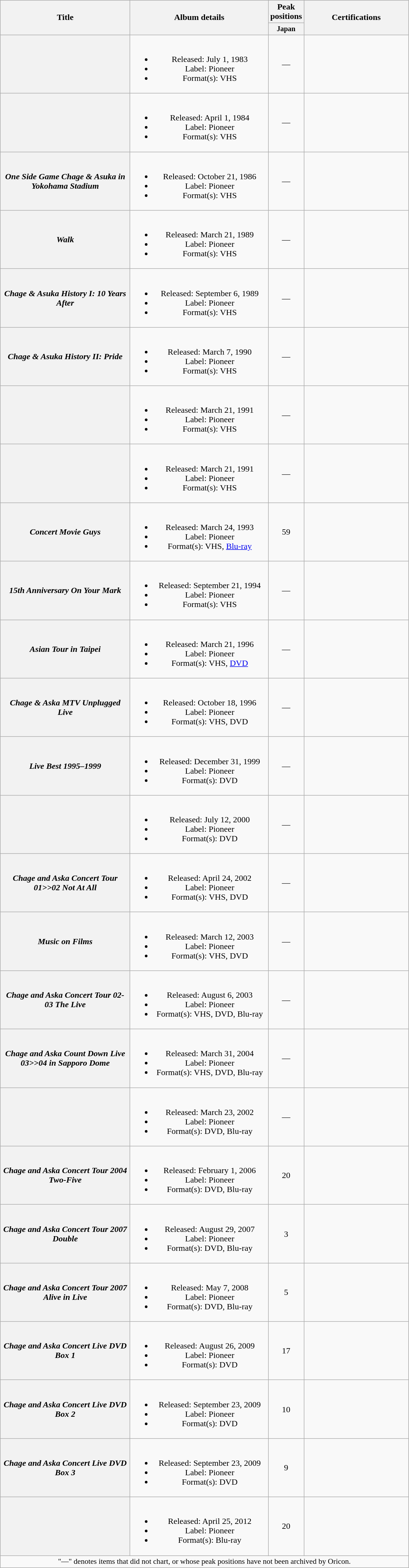<table class="wikitable plainrowheaders" style="text-align:center;">
<tr>
<th style="width:15em;" rowspan="2">Title</th>
<th style="width:16em;" rowspan="2">Album details</th>
<th colspan="1">Peak positions</th>
<th style="width:12em;" rowspan="2">Certifications</th>
</tr>
<tr>
<th style="width:3em;font-size:85%;">Japan<br></th>
</tr>
<tr>
<th scope="row"></th>
<td><br><ul><li>Released: July 1, 1983</li><li>Label: Pioneer</li><li>Format(s): VHS</li></ul></td>
<td>—</td>
<td></td>
</tr>
<tr>
<th scope="row"></th>
<td><br><ul><li>Released: April 1, 1984</li><li>Label: Pioneer</li><li>Format(s): VHS</li></ul></td>
<td>—</td>
<td></td>
</tr>
<tr>
<th scope="row"><em>One Side Game Chage & Asuka in Yokohama Stadium</em></th>
<td><br><ul><li>Released: October 21, 1986</li><li>Label: Pioneer</li><li>Format(s): VHS</li></ul></td>
<td>—</td>
<td></td>
</tr>
<tr>
<th scope="row"><em>Walk</em></th>
<td><br><ul><li>Released: March 21, 1989</li><li>Label: Pioneer</li><li>Format(s): VHS</li></ul></td>
<td>—</td>
<td></td>
</tr>
<tr>
<th scope="row"><em>Chage & Asuka History I: 10 Years After</em></th>
<td><br><ul><li>Released: September 6, 1989</li><li>Label: Pioneer</li><li>Format(s): VHS</li></ul></td>
<td>—</td>
<td></td>
</tr>
<tr>
<th scope="row"><em>Chage & Asuka History II: Pride</em></th>
<td><br><ul><li>Released: March 7, 1990</li><li>Label: Pioneer</li><li>Format(s): VHS</li></ul></td>
<td>—</td>
<td></td>
</tr>
<tr>
<th scope="row"></th>
<td><br><ul><li>Released: March 21, 1991</li><li>Label: Pioneer</li><li>Format(s): VHS</li></ul></td>
<td>—</td>
<td></td>
</tr>
<tr>
<th scope="row"></th>
<td><br><ul><li>Released: March 21, 1991</li><li>Label: Pioneer</li><li>Format(s): VHS</li></ul></td>
<td>—</td>
<td></td>
</tr>
<tr>
<th scope="row"><em>Concert Movie Guys</em></th>
<td><br><ul><li>Released: March 24, 1993</li><li>Label: Pioneer</li><li>Format(s): VHS, <a href='#'>Blu-ray</a></li></ul></td>
<td>59</td>
<td></td>
</tr>
<tr>
<th scope="row"><em>15th Anniversary On Your Mark</em></th>
<td><br><ul><li>Released: September 21, 1994</li><li>Label: Pioneer</li><li>Format(s): VHS</li></ul></td>
<td>—</td>
<td></td>
</tr>
<tr>
<th scope="row"><em>Asian Tour in Taipei</em></th>
<td><br><ul><li>Released: March 21, 1996</li><li>Label: Pioneer</li><li>Format(s): VHS, <a href='#'>DVD</a></li></ul></td>
<td>—</td>
<td></td>
</tr>
<tr>
<th scope="row"><em>Chage & Aska MTV Unplugged Live</em></th>
<td><br><ul><li>Released: October 18, 1996</li><li>Label: Pioneer</li><li>Format(s): VHS, DVD</li></ul></td>
<td>—</td>
<td></td>
</tr>
<tr>
<th scope="row"><em>Live Best 1995–1999</em></th>
<td><br><ul><li>Released: December 31, 1999</li><li>Label: Pioneer</li><li>Format(s): DVD</li></ul></td>
<td>—</td>
<td></td>
</tr>
<tr>
<th scope="row"></th>
<td><br><ul><li>Released: July 12, 2000</li><li>Label: Pioneer</li><li>Format(s): DVD</li></ul></td>
<td>—</td>
<td></td>
</tr>
<tr>
<th scope="row"><em>Chage and Aska Concert Tour 01>>02 Not At All</em></th>
<td><br><ul><li>Released: April 24, 2002</li><li>Label: Pioneer</li><li>Format(s): VHS, DVD</li></ul></td>
<td>—</td>
<td></td>
</tr>
<tr>
<th scope="row"><em>Music on Films</em></th>
<td><br><ul><li>Released: March 12, 2003</li><li>Label: Pioneer</li><li>Format(s): VHS, DVD</li></ul></td>
<td>—</td>
<td></td>
</tr>
<tr>
<th scope="row"><em>Chage and Aska Concert Tour 02-03 The Live</em></th>
<td><br><ul><li>Released: August 6, 2003</li><li>Label: Pioneer</li><li>Format(s): VHS, DVD, Blu-ray</li></ul></td>
<td>—</td>
<td></td>
</tr>
<tr>
<th scope="row"><em>Chage and Aska Count Down Live 03>>04 in Sapporo Dome</em></th>
<td><br><ul><li>Released: March 31, 2004</li><li>Label: Pioneer</li><li>Format(s): VHS, DVD, Blu-ray</li></ul></td>
<td>—</td>
<td></td>
</tr>
<tr>
<th scope="row"></th>
<td><br><ul><li>Released: March 23, 2002</li><li>Label: Pioneer</li><li>Format(s): DVD, Blu-ray</li></ul></td>
<td>—</td>
<td></td>
</tr>
<tr>
<th scope="row"><em>Chage and Aska Concert Tour 2004 Two-Five</em></th>
<td><br><ul><li>Released: February 1, 2006</li><li>Label: Pioneer</li><li>Format(s): DVD, Blu-ray</li></ul></td>
<td>20</td>
<td></td>
</tr>
<tr>
<th scope="row"><em>Chage and Aska Concert Tour 2007 Double</em></th>
<td><br><ul><li>Released: August 29, 2007</li><li>Label: Pioneer</li><li>Format(s): DVD, Blu-ray</li></ul></td>
<td>3</td>
<td></td>
</tr>
<tr>
<th scope="row"><em>Chage and Aska Concert Tour 2007 Alive in Live</em></th>
<td><br><ul><li>Released: May 7, 2008</li><li>Label: Pioneer</li><li>Format(s): DVD, Blu-ray</li></ul></td>
<td>5</td>
<td></td>
</tr>
<tr>
<th scope="row"><em>Chage and Aska Concert Live DVD Box 1</em></th>
<td><br><ul><li>Released: August 26, 2009</li><li>Label: Pioneer</li><li>Format(s): DVD</li></ul></td>
<td>17</td>
<td></td>
</tr>
<tr>
<th scope="row"><em>Chage and Aska Concert Live DVD Box 2</em></th>
<td><br><ul><li>Released: September 23, 2009</li><li>Label: Pioneer</li><li>Format(s): DVD</li></ul></td>
<td>10</td>
<td></td>
</tr>
<tr>
<th scope="row"><em>Chage and Aska Concert Live DVD Box 3</em></th>
<td><br><ul><li>Released: September 23, 2009</li><li>Label: Pioneer</li><li>Format(s): DVD</li></ul></td>
<td>9</td>
<td></td>
</tr>
<tr>
<th scope="row"></th>
<td><br><ul><li>Released: April 25, 2012</li><li>Label: Pioneer</li><li>Format(s): Blu-ray</li></ul></td>
<td>20</td>
<td></td>
</tr>
<tr>
<td colspan="4" align="center" style="font-size:90%;">"—" denotes items that did not chart, or whose peak positions have not been archived by Oricon.</td>
</tr>
</table>
